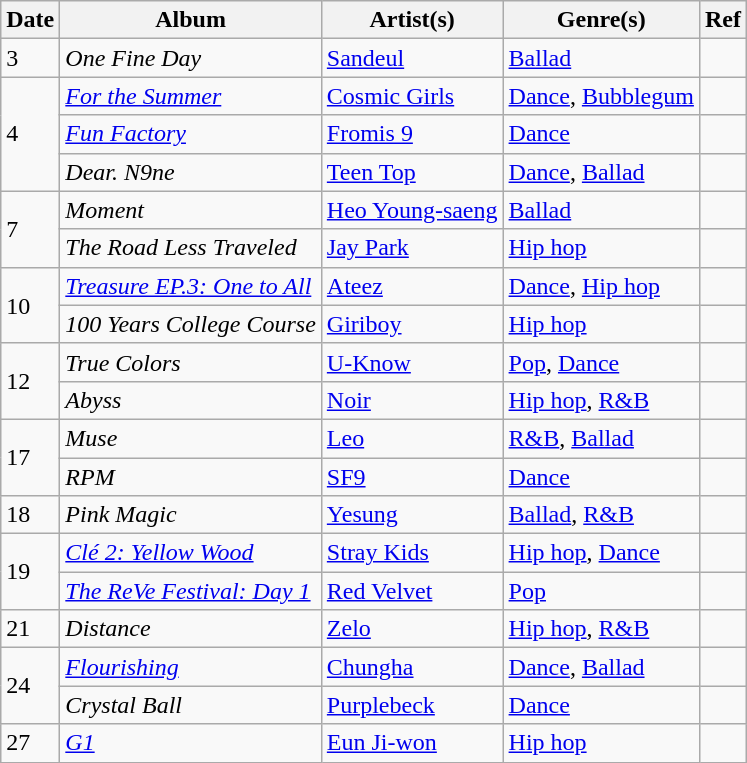<table class="wikitable">
<tr>
<th>Date</th>
<th>Album</th>
<th>Artist(s)</th>
<th>Genre(s)</th>
<th>Ref</th>
</tr>
<tr>
<td>3</td>
<td><em>One Fine Day</em></td>
<td><a href='#'>Sandeul</a></td>
<td><a href='#'>Ballad</a></td>
<td></td>
</tr>
<tr>
<td rowspan="3">4</td>
<td><em><a href='#'>For the Summer</a></em></td>
<td><a href='#'>Cosmic Girls</a></td>
<td><a href='#'>Dance</a>, <a href='#'>Bubblegum</a></td>
<td></td>
</tr>
<tr>
<td><em><a href='#'>Fun Factory</a></em></td>
<td><a href='#'>Fromis 9</a></td>
<td><a href='#'>Dance</a></td>
<td></td>
</tr>
<tr>
<td><em>Dear. N9ne</em></td>
<td><a href='#'>Teen Top</a></td>
<td><a href='#'>Dance</a>, <a href='#'>Ballad</a></td>
<td></td>
</tr>
<tr>
<td rowspan="2">7</td>
<td><em>Moment</em></td>
<td><a href='#'>Heo Young-saeng</a></td>
<td><a href='#'>Ballad</a></td>
<td></td>
</tr>
<tr>
<td><em>The Road Less Traveled</em></td>
<td><a href='#'>Jay Park</a></td>
<td><a href='#'>Hip hop</a></td>
<td></td>
</tr>
<tr>
<td rowspan="2">10</td>
<td><em><a href='#'>Treasure EP.3: One to All</a></em></td>
<td><a href='#'>Ateez</a></td>
<td><a href='#'>Dance</a>, <a href='#'>Hip hop</a></td>
<td></td>
</tr>
<tr>
<td><em>100 Years College Course</em></td>
<td><a href='#'>Giriboy</a></td>
<td><a href='#'>Hip hop</a></td>
<td></td>
</tr>
<tr>
<td rowspan="2">12</td>
<td><em>True Colors</em></td>
<td><a href='#'>U-Know</a></td>
<td><a href='#'>Pop</a>, <a href='#'>Dance</a></td>
<td></td>
</tr>
<tr>
<td><em>Abyss</em></td>
<td><a href='#'>Noir</a></td>
<td><a href='#'>Hip hop</a>, <a href='#'>R&B</a></td>
<td></td>
</tr>
<tr>
<td rowspan="2">17</td>
<td><em>Muse</em></td>
<td><a href='#'>Leo</a></td>
<td><a href='#'>R&B</a>, <a href='#'>Ballad</a></td>
<td></td>
</tr>
<tr>
<td><em>RPM</em></td>
<td><a href='#'>SF9</a></td>
<td><a href='#'>Dance</a></td>
<td></td>
</tr>
<tr>
<td>18</td>
<td><em>Pink Magic</em></td>
<td><a href='#'>Yesung</a></td>
<td><a href='#'>Ballad</a>, <a href='#'>R&B</a></td>
<td></td>
</tr>
<tr>
<td rowspan="2">19</td>
<td><em><a href='#'>Clé 2: Yellow Wood</a></em></td>
<td><a href='#'>Stray Kids</a></td>
<td><a href='#'>Hip hop</a>, <a href='#'>Dance</a></td>
<td></td>
</tr>
<tr>
<td><em><a href='#'>The ReVe Festival: Day 1</a></em></td>
<td><a href='#'>Red Velvet</a></td>
<td><a href='#'>Pop</a></td>
<td></td>
</tr>
<tr>
<td>21</td>
<td><em>Distance</em></td>
<td><a href='#'>Zelo</a></td>
<td><a href='#'>Hip hop</a>, <a href='#'>R&B</a></td>
<td></td>
</tr>
<tr>
<td rowspan="2">24</td>
<td><em><a href='#'>Flourishing</a></em></td>
<td><a href='#'>Chungha</a></td>
<td><a href='#'>Dance</a>, <a href='#'>Ballad</a></td>
<td></td>
</tr>
<tr>
<td><em>Crystal Ball</em></td>
<td><a href='#'>Purplebeck</a></td>
<td><a href='#'>Dance</a></td>
<td></td>
</tr>
<tr>
<td>27</td>
<td><em><a href='#'>G1</a></em></td>
<td><a href='#'>Eun Ji-won</a></td>
<td><a href='#'>Hip hop</a></td>
<td></td>
</tr>
</table>
